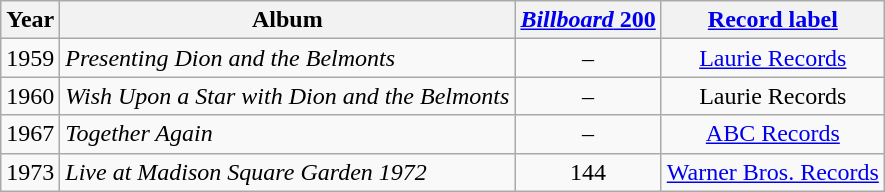<table class="wikitable" style=text-align:center;>
<tr>
<th>Year</th>
<th>Album</th>
<th><a href='#'><em>Billboard</em> 200</a></th>
<th><a href='#'>Record label</a></th>
</tr>
<tr>
<td>1959</td>
<td align=left><em>Presenting Dion and the Belmonts</em></td>
<td>–</td>
<td><a href='#'>Laurie Records</a></td>
</tr>
<tr>
<td>1960</td>
<td align=left><em>Wish Upon a Star with Dion and the Belmonts</em></td>
<td>–</td>
<td>Laurie Records</td>
</tr>
<tr>
<td>1967</td>
<td align=left><em>Together Again</em></td>
<td>–</td>
<td><a href='#'>ABC Records</a></td>
</tr>
<tr>
<td>1973</td>
<td align=left><em>Live at Madison Square Garden 1972</em></td>
<td>144</td>
<td><a href='#'>Warner Bros. Records</a></td>
</tr>
</table>
